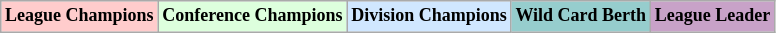<table class="wikitable"  style="margin:center; font-size:75%;">
<tr>
<td style="text-align:center; background:#fcc;"><strong>League Champions</strong></td>
<td style="text-align:center; background:#dfd;"><strong>Conference Champions</strong></td>
<td style="text-align:center; background:#d0e7ff;"><strong>Division Champions</strong></td>
<td style="text-align:center; background:#96cdcd;"><strong>Wild Card Berth</strong></td>
<td style="text-align:center; background:#c8a2c8;"><strong>League Leader</strong></td>
</tr>
</table>
